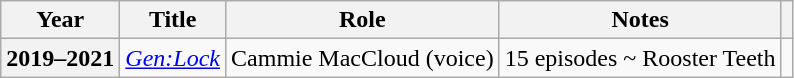<table class="wikitable plainrowheaders sortable">
<tr>
<th scope="col">Year</th>
<th scope="col">Title</th>
<th scope="col">Role</th>
<th scope="col" class="unsortable">Notes</th>
<th scope="col" class="unsortable"></th>
</tr>
<tr>
<th scope="row">2019–2021</th>
<td scope=row align="left"><em><a href='#'>Gen:Lock</a></em></td>
<td>Cammie MacCloud (voice)</td>
<td>15 episodes ~ Rooster Teeth</td>
<td style="text-align:center;"></td>
</tr>
</table>
